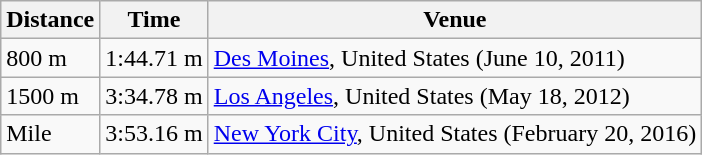<table class="wikitable">
<tr>
<th>Distance</th>
<th>Time</th>
<th>Venue</th>
</tr>
<tr>
<td>800 m</td>
<td>1:44.71 m</td>
<td><a href='#'>Des Moines</a>, United States (June 10, 2011)</td>
</tr>
<tr>
<td>1500 m</td>
<td>3:34.78 m</td>
<td><a href='#'>Los Angeles</a>, United States (May 18, 2012)</td>
</tr>
<tr>
<td>Mile</td>
<td>3:53.16 m</td>
<td><a href='#'>New York City</a>, United States (February 20, 2016)</td>
</tr>
</table>
